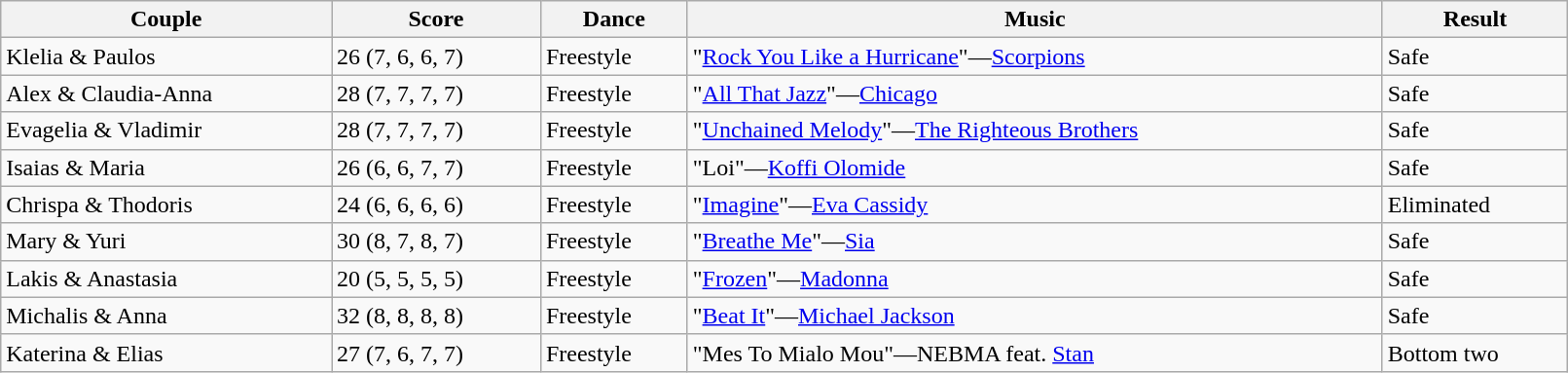<table class="wikitable sortable" style="width:85%;">
<tr>
<th>Couple</th>
<th>Score</th>
<th>Dance</th>
<th>Music</th>
<th>Result</th>
</tr>
<tr>
<td>Klelia & Paulos</td>
<td>26 (7, 6, 6, 7)</td>
<td>Freestyle</td>
<td>"<a href='#'>Rock You Like a Hurricane</a>"—<a href='#'>Scorpions</a></td>
<td>Safe</td>
</tr>
<tr>
<td>Alex & Claudia-Anna</td>
<td>28 (7, 7, 7, 7)</td>
<td>Freestyle</td>
<td>"<a href='#'>All That Jazz</a>"—<a href='#'>Chicago</a></td>
<td>Safe</td>
</tr>
<tr>
<td>Evagelia & Vladimir</td>
<td>28 (7, 7, 7, 7)</td>
<td>Freestyle</td>
<td>"<a href='#'>Unchained Melody</a>"—<a href='#'>The Righteous Brothers</a></td>
<td>Safe</td>
</tr>
<tr>
<td>Isaias & Maria</td>
<td>26 (6, 6, 7, 7)</td>
<td>Freestyle</td>
<td>"Loi"—<a href='#'>Koffi Olomide</a></td>
<td>Safe</td>
</tr>
<tr>
<td>Chrispa & Thodoris</td>
<td>24 (6, 6, 6, 6)</td>
<td>Freestyle</td>
<td>"<a href='#'>Imagine</a>"—<a href='#'>Eva Cassidy</a></td>
<td>Eliminated</td>
</tr>
<tr>
<td>Mary & Yuri</td>
<td>30 (8, 7, 8, 7)</td>
<td>Freestyle</td>
<td>"<a href='#'>Breathe Me</a>"—<a href='#'>Sia</a></td>
<td>Safe</td>
</tr>
<tr>
<td>Lakis & Anastasia</td>
<td>20 (5, 5, 5, 5)</td>
<td>Freestyle</td>
<td>"<a href='#'>Frozen</a>"—<a href='#'>Madonna</a></td>
<td>Safe</td>
</tr>
<tr>
<td>Michalis & Anna</td>
<td>32 (8, 8, 8, 8)</td>
<td>Freestyle</td>
<td>"<a href='#'>Beat It</a>"—<a href='#'>Michael Jackson</a></td>
<td>Safe</td>
</tr>
<tr>
<td>Katerina & Elias</td>
<td>27 (7, 6, 7, 7)</td>
<td>Freestyle</td>
<td>"Mes To Mialo Mou"—NEBMA feat. <a href='#'>Stan</a></td>
<td>Bottom two</td>
</tr>
</table>
